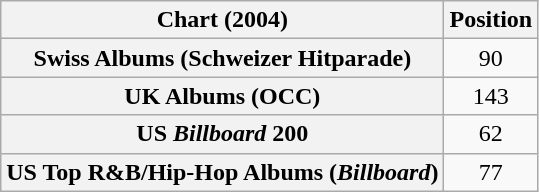<table class="wikitable sortable plainrowheaders" style="text-align:center;">
<tr>
<th scope="col">Chart (2004)</th>
<th scope="col">Position</th>
</tr>
<tr>
<th scope="row">Swiss Albums (Schweizer Hitparade)</th>
<td>90</td>
</tr>
<tr>
<th scope="row">UK Albums (OCC)</th>
<td>143</td>
</tr>
<tr>
<th scope="row">US <em>Billboard</em> 200</th>
<td>62</td>
</tr>
<tr>
<th scope="row">US Top R&B/Hip-Hop Albums (<em>Billboard</em>)</th>
<td>77</td>
</tr>
</table>
